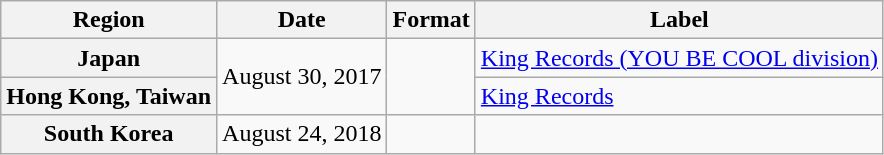<table class="wikitable plainrowheaders">
<tr>
<th>Region</th>
<th>Date</th>
<th>Format</th>
<th>Label</th>
</tr>
<tr>
<th scope="row">Japan</th>
<td rowspan="2">August 30, 2017</td>
<td rowspan="2"></td>
<td><a href='#'>King Records (YOU BE COOL division)</a></td>
</tr>
<tr>
<th scope="row">Hong Kong, Taiwan</th>
<td><a href='#'>King Records</a></td>
</tr>
<tr>
<th scope="row">South Korea</th>
<td>August 24, 2018</td>
<td></td>
<td></td>
</tr>
</table>
